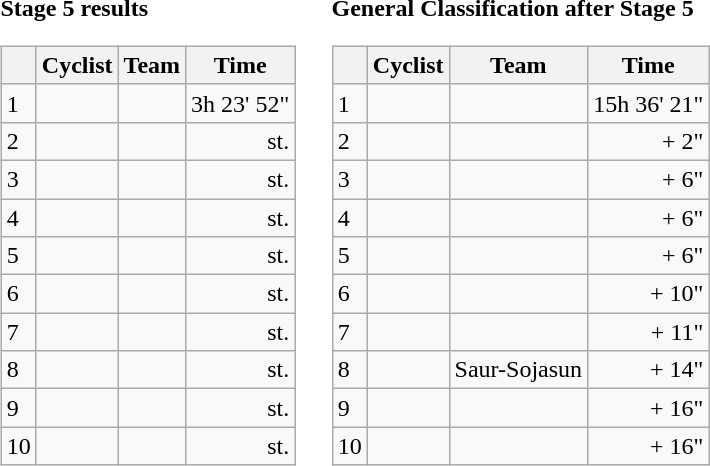<table>
<tr>
<td><strong>Stage 5 results</strong><br><table class="wikitable">
<tr>
<th></th>
<th>Cyclist</th>
<th>Team</th>
<th>Time</th>
</tr>
<tr>
<td>1</td>
<td></td>
<td></td>
<td align="right">3h 23' 52"</td>
</tr>
<tr>
<td>2</td>
<td></td>
<td></td>
<td align="right">st.</td>
</tr>
<tr>
<td>3</td>
<td></td>
<td></td>
<td align="right">st.</td>
</tr>
<tr>
<td>4</td>
<td></td>
<td></td>
<td align="right">st.</td>
</tr>
<tr>
<td>5</td>
<td></td>
<td></td>
<td align="right">st.</td>
</tr>
<tr>
<td>6</td>
<td></td>
<td></td>
<td align="right">st.</td>
</tr>
<tr>
<td>7</td>
<td></td>
<td></td>
<td align="right">st.</td>
</tr>
<tr>
<td>8</td>
<td></td>
<td></td>
<td align="right">st.</td>
</tr>
<tr>
<td>9</td>
<td></td>
<td></td>
<td align="right">st.</td>
</tr>
<tr>
<td>10</td>
<td></td>
<td></td>
<td align="right">st.</td>
</tr>
</table>
</td>
<td></td>
<td><strong>General Classification after Stage 5</strong><br><table class="wikitable">
<tr>
<th></th>
<th>Cyclist</th>
<th>Team</th>
<th>Time</th>
</tr>
<tr>
<td>1</td>
<td></td>
<td></td>
<td align="right">15h 36' 21"</td>
</tr>
<tr>
<td>2</td>
<td></td>
<td></td>
<td align="right">+ 2"</td>
</tr>
<tr>
<td>3</td>
<td></td>
<td></td>
<td align="right">+ 6"</td>
</tr>
<tr>
<td>4</td>
<td> </td>
<td></td>
<td align="right">+ 6"</td>
</tr>
<tr>
<td>5</td>
<td></td>
<td></td>
<td align="right">+ 6"</td>
</tr>
<tr>
<td>6</td>
<td></td>
<td></td>
<td align="right">+ 10"</td>
</tr>
<tr>
<td>7</td>
<td></td>
<td></td>
<td align="right">+ 11"</td>
</tr>
<tr>
<td>8</td>
<td></td>
<td>Saur-Sojasun</td>
<td align="right">+ 14"</td>
</tr>
<tr>
<td>9</td>
<td></td>
<td></td>
<td align="right">+ 16"</td>
</tr>
<tr>
<td>10</td>
<td></td>
<td></td>
<td align="right">+ 16"</td>
</tr>
</table>
</td>
</tr>
</table>
